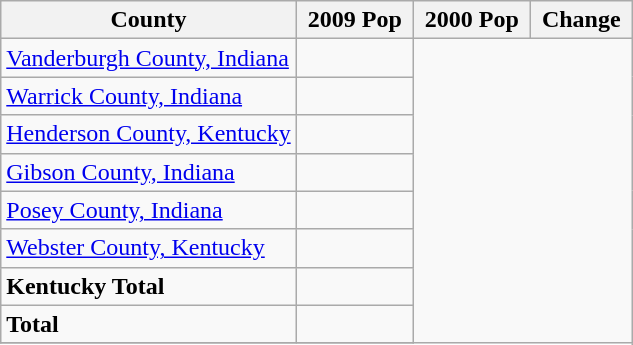<table class=wikitable>
<tr>
<th>County</th>
<th> 2009 Pop </th>
<th> 2000 Pop </th>
<th> Change </th>
</tr>
<tr>
<td><a href='#'><span>Vanderburgh County, Indiana</span></a></td>
<td></td>
</tr>
<tr>
<td><a href='#'><span>Warrick County, Indiana</span></a></td>
<td></td>
</tr>
<tr>
<td><a href='#'>Henderson County, Kentucky</a></td>
<td></td>
</tr>
<tr>
<td><a href='#'><span>Gibson County, Indiana</span></a></td>
<td></td>
</tr>
<tr>
<td><a href='#'><span>Posey County, Indiana</span></a></td>
<td></td>
</tr>
<tr>
<td><a href='#'>Webster County, Kentucky</a></td>
<td></td>
</tr>
<tr>
<td><strong> Kentucky Total</strong></td>
<td></td>
</tr>
<tr>
<td><strong>Total</strong></td>
<td></td>
</tr>
<tr>
</tr>
</table>
